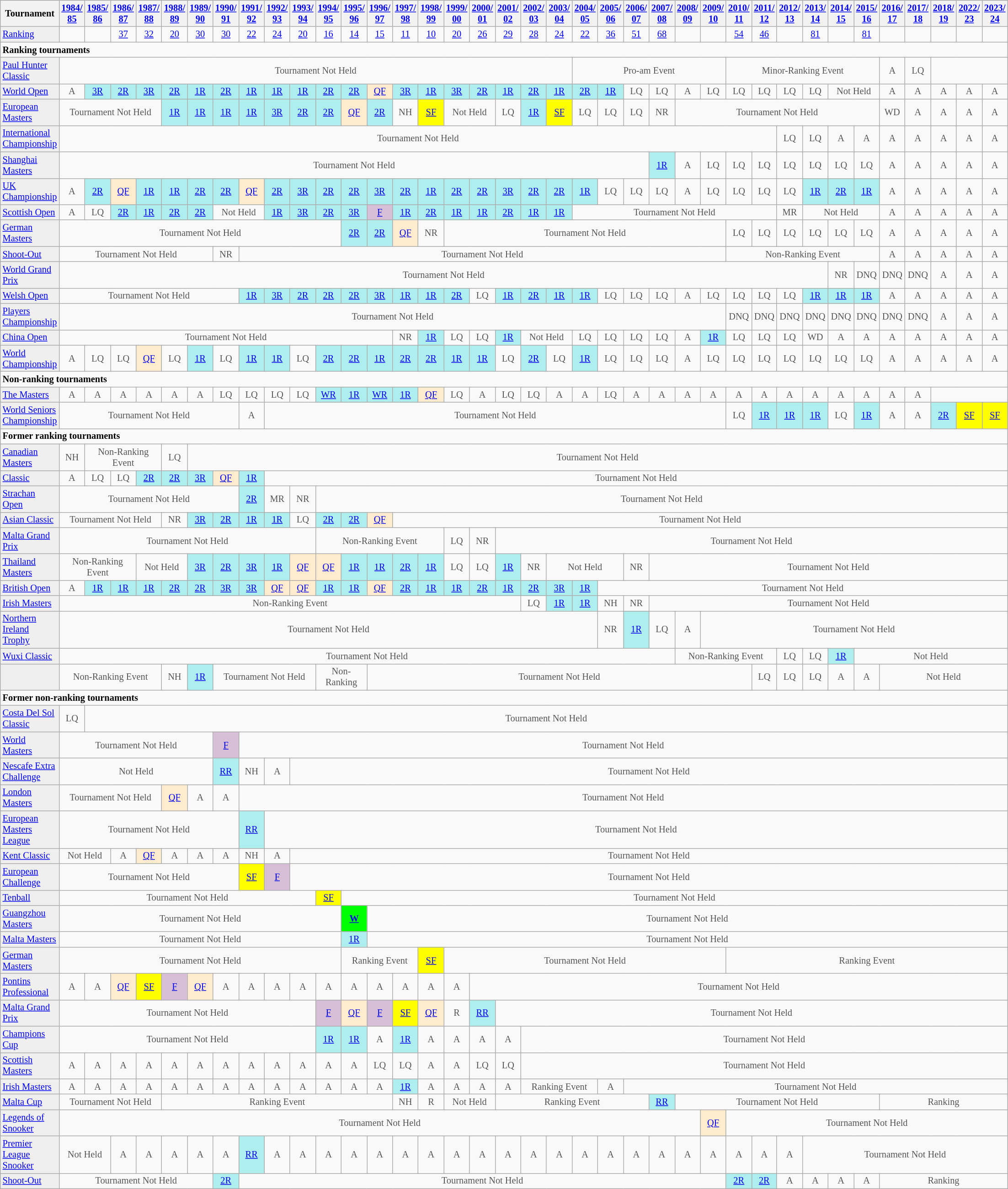<table class="wikitable" style="font-size:85%">
<tr>
<th>Tournament</th>
<th><a href='#'>1984/<br>85</a></th>
<th><a href='#'>1985/<br>86</a></th>
<th><a href='#'>1986/<br>87</a></th>
<th><a href='#'>1987/<br>88</a></th>
<th><a href='#'>1988/<br>89</a></th>
<th><a href='#'>1989/<br>90</a></th>
<th><a href='#'>1990/<br>91</a></th>
<th><a href='#'>1991/<br>92</a></th>
<th><a href='#'>1992/<br>93</a></th>
<th><a href='#'>1993/<br>94</a></th>
<th><a href='#'>1994/<br>95</a></th>
<th><a href='#'>1995/<br>96</a></th>
<th><a href='#'>1996/<br>97</a></th>
<th><a href='#'>1997/<br>98</a></th>
<th><a href='#'>1998/<br>99</a></th>
<th><a href='#'>1999/<br>00</a></th>
<th><a href='#'>2000/<br>01</a></th>
<th><a href='#'>2001/<br>02</a></th>
<th><a href='#'>2002/<br>03</a></th>
<th><a href='#'>2003/<br>04</a></th>
<th><a href='#'>2004/<br>05</a></th>
<th><a href='#'>2005/<br>06</a></th>
<th><a href='#'>2006/<br>07</a></th>
<th><a href='#'>2007/<br>08</a></th>
<th><a href='#'>2008/<br>09</a></th>
<th><a href='#'>2009/<br>10</a></th>
<th><a href='#'>2010/<br>11</a></th>
<th><a href='#'>2011/<br>12</a></th>
<th><a href='#'>2012/<br>13</a></th>
<th><a href='#'>2013/<br>14</a></th>
<th><a href='#'>2014/<br>15</a></th>
<th><a href='#'>2015/<br>16</a></th>
<th><a href='#'>2016/<br>17</a></th>
<th><a href='#'>2017/<br>18</a></th>
<th><a href='#'>2018/<br>19</a></th>
<th><a href='#'>2022/<br>23</a></th>
<th><a href='#'>2023/<br>24</a></th>
</tr>
<tr>
<td style="background:#EFEFEF;"><a href='#'>Ranking</a></td>
<td align="center"></td>
<td align="center"></td>
<td align="center"><a href='#'>37</a></td>
<td align="center"><a href='#'>32</a></td>
<td align="center"><a href='#'>20</a></td>
<td align="center"><a href='#'>30</a></td>
<td align="center"><a href='#'>30</a></td>
<td align="center"><a href='#'>22</a></td>
<td align="center"><a href='#'>24</a></td>
<td align="center"><a href='#'>20</a></td>
<td align="center"><a href='#'>16</a></td>
<td align="center"><a href='#'>14</a></td>
<td align="center"><a href='#'>15</a></td>
<td align="center"><a href='#'>11</a></td>
<td align="center"><a href='#'>10</a></td>
<td align="center"><a href='#'>20</a></td>
<td align="center"><a href='#'>26</a></td>
<td align="center"><a href='#'>29</a></td>
<td align="center"><a href='#'>28</a></td>
<td align="center"><a href='#'>24</a></td>
<td align="center"><a href='#'>22</a></td>
<td align="center"><a href='#'>36</a></td>
<td align="center"><a href='#'>51</a></td>
<td align="center"><a href='#'>68</a></td>
<td align="center"></td>
<td align="center"></td>
<td align="center"><a href='#'>54</a></td>
<td align="center"><a href='#'>46</a></td>
<td align="center"></td>
<td align="center"><a href='#'>81</a></td>
<td align="center"></td>
<td align="center"><a href='#'>81</a></td>
<td align="center"></td>
<td align="center"></td>
<td align="center"></td>
<td align="center"></td>
<td align="center"></td>
</tr>
<tr>
<td colspan="40"><strong>Ranking tournaments</strong></td>
</tr>
<tr>
<td style="background:#EFEFEF;"><a href='#'>Paul Hunter Classic</a></td>
<td colspan="20" style="text-align:center; color:#555555;">Tournament Not Held</td>
<td colspan="6" style="text-align:center; color:#555555;">Pro-am Event</td>
<td colspan="6" style="text-align:center; color:#555555;">Minor-Ranking Event</td>
<td align="center" style="color:#555555;">A</td>
<td style="text-align:center; color:#555555;">LQ</td>
</tr>
<tr>
<td style="background:#EFEFEF;"><a href='#'>World Open</a></td>
<td align="center" style="color:#555555;">A</td>
<td style="text-align:center; background:#afeeee;"><a href='#'>3R</a></td>
<td style="text-align:center; background:#afeeee;"><a href='#'>2R</a></td>
<td style="text-align:center; background:#afeeee;"><a href='#'>3R</a></td>
<td style="text-align:center; background:#afeeee;"><a href='#'>2R</a></td>
<td style="text-align:center; background:#afeeee;"><a href='#'>1R</a></td>
<td style="text-align:center; background:#afeeee;"><a href='#'>2R</a></td>
<td style="text-align:center; background:#afeeee;"><a href='#'>1R</a></td>
<td style="text-align:center; background:#afeeee;"><a href='#'>1R</a></td>
<td style="text-align:center; background:#afeeee;"><a href='#'>1R</a></td>
<td style="text-align:center; background:#afeeee;"><a href='#'>2R</a></td>
<td style="text-align:center; background:#afeeee;"><a href='#'>2R</a></td>
<td style="text-align:center; background:#ffebcd;"><a href='#'>QF</a></td>
<td style="text-align:center; background:#afeeee;"><a href='#'>3R</a></td>
<td style="text-align:center; background:#afeeee;"><a href='#'>1R</a></td>
<td style="text-align:center; background:#afeeee;"><a href='#'>3R</a></td>
<td style="text-align:center; background:#afeeee;"><a href='#'>2R</a></td>
<td style="text-align:center; background:#afeeee;"><a href='#'>1R</a></td>
<td style="text-align:center; background:#afeeee;"><a href='#'>2R</a></td>
<td style="text-align:center; background:#afeeee;"><a href='#'>1R</a></td>
<td style="text-align:center; background:#afeeee;"><a href='#'>2R</a></td>
<td style="text-align:center; background:#afeeee;"><a href='#'>1R</a></td>
<td style="text-align:center; color:#555555;">LQ</td>
<td style="text-align:center; color:#555555;">LQ</td>
<td style="text-align:center; color:#555555;">A</td>
<td style="text-align:center; color:#555555;">LQ</td>
<td style="text-align:center; color:#555555;">LQ</td>
<td style="text-align:center; color:#555555;">LQ</td>
<td style="text-align:center; color:#555555;">LQ</td>
<td style="text-align:center; color:#555555;">LQ</td>
<td colspan="2" style="text-align:center; color:#555555;">Not Held</td>
<td style="text-align:center; color:#555555;">A</td>
<td style="text-align:center; color:#555555;">A</td>
<td style="text-align:center; color:#555555;">A</td>
<td style="text-align:center; color:#555555;">A</td>
<td style="text-align:center; color:#555555;">A</td>
</tr>
<tr>
<td style="background:#EFEFEF;"><a href='#'>European Masters</a></td>
<td colspan="4" style="text-align:center; color:#555555;">Tournament Not Held</td>
<td style="text-align:center; background:#afeeee;"><a href='#'>1R</a></td>
<td style="text-align:center; background:#afeeee;"><a href='#'>1R</a></td>
<td style="text-align:center; background:#afeeee;"><a href='#'>1R</a></td>
<td style="text-align:center; background:#afeeee;"><a href='#'>1R</a></td>
<td style="text-align:center; background:#afeeee;"><a href='#'>3R</a></td>
<td style="text-align:center; background:#afeeee;"><a href='#'>2R</a></td>
<td style="text-align:center; background:#afeeee;"><a href='#'>2R</a></td>
<td style="text-align:center; background:#ffebcd;"><a href='#'>QF</a></td>
<td style="text-align:center; background:#afeeee;"><a href='#'>2R</a></td>
<td style="text-align:center; color:#555555;">NH</td>
<td style="text-align:center; background:yellow;"><a href='#'>SF</a></td>
<td colspan="2" style="text-align:center; color:#555555;">Not Held</td>
<td style="text-align:center; color:#555555;">LQ</td>
<td style="text-align:center; background:#afeeee;"><a href='#'>1R</a></td>
<td style="text-align:center; background:yellow;"><a href='#'>SF</a></td>
<td style="text-align:center; color:#555555;">LQ</td>
<td style="text-align:center; color:#555555;">LQ</td>
<td style="text-align:center; color:#555555;">LQ</td>
<td style="text-align:center; color:#555555;">NR</td>
<td colspan="8" style="text-align:center; color:#555555;">Tournament Not Held</td>
<td style="text-align:center; color:#555555;">WD</td>
<td style="text-align:center; color:#555555;">A</td>
<td style="text-align:center; color:#555555;">A</td>
<td style="text-align:center; color:#555555;">A</td>
<td style="text-align:center; color:#555555;">A</td>
</tr>
<tr>
<td style="background:#EFEFEF;"><a href='#'>International Championship</a></td>
<td colspan="28" style="text-align:center; color:#555555;">Tournament Not Held</td>
<td align="center" style="color:#555555;">LQ</td>
<td align="center" style="color:#555555;">LQ</td>
<td align="center" style="color:#555555;">A</td>
<td align="center" style="color:#555555;">A</td>
<td style="text-align:center; color:#555555;">A</td>
<td style="text-align:center; color:#555555;">A</td>
<td style="text-align:center; color:#555555;">A</td>
<td style="text-align:center; color:#555555;">A</td>
<td style="text-align:center; color:#555555;">A</td>
</tr>
<tr>
<td style="background:#EFEFEF;"><a href='#'>Shanghai Masters</a></td>
<td align="center" colspan="23" style="color:#555555;">Tournament Not Held</td>
<td align="center" style="background:#afeeee;"><a href='#'>1R</a></td>
<td align="center" style="color:#555555;">A</td>
<td align="center" style="color:#555555;">LQ</td>
<td align="center" style="color:#555555;">LQ</td>
<td align="center" style="color:#555555;">LQ</td>
<td align="center" style="color:#555555;">LQ</td>
<td align="center" style="color:#555555;">LQ</td>
<td align="center" style="color:#555555;">LQ</td>
<td align="center" style="color:#555555;">LQ</td>
<td align="center" style="color:#555555;">A</td>
<td align="center" style="color:#555555;">A</td>
<td style="text-align:center; color:#555555;">A</td>
<td style="text-align:center; color:#555555;">A</td>
<td style="text-align:center; color:#555555;">A</td>
</tr>
<tr>
<td style="background:#EFEFEF;"><a href='#'>UK Championship</a></td>
<td align="center" style="color:#555555;">A</td>
<td align="center" style="background:#afeeee;"><a href='#'>2R</a></td>
<td align="center" style="background:#ffebcd;"><a href='#'>QF</a></td>
<td align="center" style="background:#afeeee;"><a href='#'>1R</a></td>
<td align="center" style="background:#afeeee;"><a href='#'>1R</a></td>
<td align="center" style="background:#afeeee;"><a href='#'>2R</a></td>
<td align="center" style="background:#afeeee;"><a href='#'>2R</a></td>
<td align="center" style="background:#ffebcd;"><a href='#'>QF</a></td>
<td align="center" style="background:#afeeee;"><a href='#'>2R</a></td>
<td align="center" style="background:#afeeee;"><a href='#'>3R</a></td>
<td align="center" style="background:#afeeee;"><a href='#'>2R</a></td>
<td align="center" style="background:#afeeee;"><a href='#'>2R</a></td>
<td align="center" style="background:#afeeee;"><a href='#'>3R</a></td>
<td align="center" style="background:#afeeee;"><a href='#'>2R</a></td>
<td align="center" style="background:#afeeee;"><a href='#'>1R</a></td>
<td align="center" style="background:#afeeee;"><a href='#'>2R</a></td>
<td align="center" style="background:#afeeee;"><a href='#'>2R</a></td>
<td align="center" style="background:#afeeee;"><a href='#'>3R</a></td>
<td align="center" style="background:#afeeee;"><a href='#'>2R</a></td>
<td align="center" style="background:#afeeee;"><a href='#'>2R</a></td>
<td align="center" style="background:#afeeee;"><a href='#'>1R</a></td>
<td align="center" style="color:#555555;">LQ</td>
<td align="center" style="color:#555555;">LQ</td>
<td align="center" style="color:#555555;">LQ</td>
<td align="center" style="color:#555555;">A</td>
<td align="center" style="color:#555555;">LQ</td>
<td align="center" style="color:#555555;">LQ</td>
<td align="center" style="color:#555555;">LQ</td>
<td align="center" style="color:#555555;">LQ</td>
<td align="center" style="background:#afeeee;"><a href='#'>1R</a></td>
<td align="center" style="background:#afeeee;"><a href='#'>2R</a></td>
<td align="center" style="background:#afeeee;"><a href='#'>1R</a></td>
<td align="center" style="color:#555555;">A</td>
<td align="center" style="color:#555555;">A</td>
<td style="text-align:center; color:#555555;">A</td>
<td style="text-align:center; color:#555555;">A</td>
<td style="text-align:center; color:#555555;">A</td>
</tr>
<tr>
<td style="background:#EFEFEF;"><a href='#'>Scottish Open</a></td>
<td align="center" style="color:#555555;">A</td>
<td align="center" style="color:#555555;">LQ</td>
<td align="center" style="background:#afeeee;"><a href='#'>2R</a></td>
<td align="center" style="background:#afeeee;"><a href='#'>1R</a></td>
<td align="center" style="background:#afeeee;"><a href='#'>2R</a></td>
<td align="center" style="background:#afeeee;"><a href='#'>2R</a></td>
<td align="center" colspan="2" style="color:#555555;">Not Held</td>
<td align="center" style="background:#afeeee;"><a href='#'>1R</a></td>
<td align="center" style="background:#afeeee;"><a href='#'>3R</a></td>
<td align="center" style="background:#afeeee;"><a href='#'>2R</a></td>
<td align="center" style="background:#afeeee;"><a href='#'>3R</a></td>
<td align="center" style="background:thistle;"><a href='#'>F</a></td>
<td align="center" style="background:#afeeee;"><a href='#'>1R</a></td>
<td align="center" style="background:#afeeee;"><a href='#'>2R</a></td>
<td align="center" style="background:#afeeee;"><a href='#'>1R</a></td>
<td align="center" style="background:#afeeee;"><a href='#'>1R</a></td>
<td align="center" style="background:#afeeee;"><a href='#'>2R</a></td>
<td align="center" style="background:#afeeee;"><a href='#'>1R</a></td>
<td align="center" style="background:#afeeee;"><a href='#'>1R</a></td>
<td align="center" colspan="8" style="color:#555555;">Tournament Not Held</td>
<td align="center" style="color:#555555;">MR</td>
<td align="center" colspan="3" style="color:#555555;">Not Held</td>
<td align="center" style="color:#555555;">A</td>
<td align="center" style="color:#555555;">A</td>
<td style="text-align:center; color:#555555;">A</td>
<td style="text-align:center; color:#555555;">A</td>
<td style="text-align:center; color:#555555;">A</td>
</tr>
<tr>
<td style="background:#EFEFEF;"><a href='#'>German Masters</a></td>
<td colspan="11" style="text-align:center; color:#555555;">Tournament Not Held</td>
<td style="text-align:center; background:#afeeee;"><a href='#'>2R</a></td>
<td style="text-align:center; background:#afeeee;"><a href='#'>2R</a></td>
<td align="center" style="background:#ffebcd;"><a href='#'>QF</a></td>
<td style="text-align:center; color:#555555;">NR</td>
<td colspan="11" style="text-align:center; color:#555555;">Tournament Not Held</td>
<td style="text-align:center; color:#555555;">LQ</td>
<td style="text-align:center; color:#555555;">LQ</td>
<td style="text-align:center; color:#555555;">LQ</td>
<td style="text-align:center; color:#555555;">LQ</td>
<td style="text-align:center; color:#555555;">LQ</td>
<td style="text-align:center; color:#555555;">LQ</td>
<td style="text-align:center; color:#555555;">A</td>
<td style="text-align:center; color:#555555;">A</td>
<td style="text-align:center; color:#555555;">A</td>
<td style="text-align:center; color:#555555;">A</td>
<td style="text-align:center; color:#555555;">A</td>
</tr>
<tr>
<td style="background:#EFEFEF;"><a href='#'>Shoot-Out</a></td>
<td colspan="6" style="text-align:center; color:#555555;">Tournament Not Held</td>
<td align="center" style="color:#555555;">NR</td>
<td colspan="19" style="text-align:center; color:#555555;">Tournament Not Held</td>
<td colspan="6" style="text-align:center; color:#555555;">Non-Ranking Event</td>
<td align="center" style="color:#555555;">A</td>
<td align="center" style="color:#555555;">A</td>
<td style="text-align:center; color:#555555;">A</td>
<td style="text-align:center; color:#555555;">A</td>
<td style="text-align:center; color:#555555;">A</td>
</tr>
<tr>
<td style="background:#EFEFEF;"><a href='#'>World Grand Prix</a></td>
<td colspan="30" style="text-align:center; color:#555555;">Tournament Not Held</td>
<td style="text-align:center; color:#555555;">NR</td>
<td style="text-align:center; color:#555555;">DNQ</td>
<td style="text-align:center; color:#555555;">DNQ</td>
<td style="text-align:center; color:#555555;">DNQ</td>
<td style="text-align:center; color:#555555;">A</td>
<td style="text-align:center; color:#555555;">A</td>
<td style="text-align:center; color:#555555;">A</td>
</tr>
<tr>
<td style="background:#EFEFEF;"><a href='#'>Welsh Open</a></td>
<td colspan="7" style="text-align:center; color:#555555;">Tournament Not Held</td>
<td style="text-align:center; background:#afeeee;"><a href='#'>1R</a></td>
<td style="text-align:center; background:#afeeee;"><a href='#'>3R</a></td>
<td style="text-align:center; background:#afeeee;"><a href='#'>2R</a></td>
<td style="text-align:center; background:#afeeee;"><a href='#'>2R</a></td>
<td style="text-align:center; background:#afeeee;"><a href='#'>2R</a></td>
<td style="text-align:center; background:#afeeee;"><a href='#'>3R</a></td>
<td style="text-align:center; background:#afeeee;"><a href='#'>1R</a></td>
<td style="text-align:center; background:#afeeee;"><a href='#'>1R</a></td>
<td style="text-align:center; background:#afeeee;"><a href='#'>2R</a></td>
<td style="text-align:center; color:#555555;">LQ</td>
<td style="text-align:center; background:#afeeee;"><a href='#'>1R</a></td>
<td style="text-align:center; background:#afeeee;"><a href='#'>2R</a></td>
<td style="text-align:center; background:#afeeee;"><a href='#'>1R</a></td>
<td style="text-align:center; background:#afeeee;"><a href='#'>1R</a></td>
<td style="text-align:center; color:#555555;">LQ</td>
<td style="text-align:center; color:#555555;">LQ</td>
<td style="text-align:center; color:#555555;">LQ</td>
<td style="text-align:center; color:#555555;">A</td>
<td style="text-align:center; color:#555555;">LQ</td>
<td style="text-align:center; color:#555555;">LQ</td>
<td style="text-align:center; color:#555555;">LQ</td>
<td style="text-align:center; color:#555555;">LQ</td>
<td style="text-align:center; background:#afeeee;"><a href='#'>1R</a></td>
<td style="text-align:center; background:#afeeee;"><a href='#'>1R</a></td>
<td style="text-align:center; background:#afeeee;"><a href='#'>1R</a></td>
<td style="text-align:center; color:#555555;">A</td>
<td style="text-align:center; color:#555555;">A</td>
<td style="text-align:center; color:#555555;">A</td>
<td style="text-align:center; color:#555555;">A</td>
<td style="text-align:center; color:#555555;">A</td>
</tr>
<tr>
<td style="background:#EFEFEF;"><a href='#'>Players Championship</a></td>
<td colspan="26" style="text-align:center; color:#555555;">Tournament Not Held</td>
<td style="text-align:center; color:#555555;">DNQ</td>
<td style="text-align:center; color:#555555;">DNQ</td>
<td style="text-align:center; color:#555555;">DNQ</td>
<td style="text-align:center; color:#555555;">DNQ</td>
<td style="text-align:center; color:#555555;">DNQ</td>
<td style="text-align:center; color:#555555;">DNQ</td>
<td style="text-align:center; color:#555555;">DNQ</td>
<td style="text-align:center; color:#555555;">DNQ</td>
<td style="text-align:center; color:#555555;">A</td>
<td style="text-align:center; color:#555555;">A</td>
<td style="text-align:center; color:#555555;">A</td>
</tr>
<tr>
<td style="background:#EFEFEF;"><a href='#'>China Open</a></td>
<td colspan="13" style="text-align:center; color:#555555;">Tournament Not Held</td>
<td style="text-align:center; color:#555555;">NR</td>
<td style="text-align:center; background:#afeeee;"><a href='#'>1R</a></td>
<td style="text-align:center; color:#555555;">LQ</td>
<td style="text-align:center; color:#555555;">LQ</td>
<td style="text-align:center; background:#afeeee;"><a href='#'>1R</a></td>
<td colspan="2" style="text-align:center; color:#555555;">Not Held</td>
<td style="text-align:center; color:#555555;">LQ</td>
<td style="text-align:center; color:#555555;">LQ</td>
<td style="text-align:center; color:#555555;">LQ</td>
<td style="text-align:center; color:#555555;">LQ</td>
<td style="text-align:center; color:#555555;">A</td>
<td style="text-align:center; background:#afeeee;"><a href='#'>1R</a></td>
<td style="text-align:center; color:#555555;">LQ</td>
<td style="text-align:center; color:#555555;">LQ</td>
<td style="text-align:center; color:#555555;">LQ</td>
<td style="text-align:center; color:#555555;">WD</td>
<td style="text-align:center; color:#555555;">A</td>
<td style="text-align:center; color:#555555;">A</td>
<td style="text-align:center; color:#555555;">A</td>
<td style="text-align:center; color:#555555;">A</td>
<td style="text-align:center; color:#555555;">A</td>
<td style="text-align:center; color:#555555;">A</td>
<td style="text-align:center; color:#555555;">A</td>
</tr>
<tr>
<td style="background:#EFEFEF;"><a href='#'>World Championship</a></td>
<td align="center" style="color:#555555;">A</td>
<td align="center" style="color:#555555;">LQ</td>
<td align="center" style="color:#555555;">LQ</td>
<td align="center" style="background:#ffebcd;"><a href='#'>QF</a></td>
<td align="center" style="color:#555555;">LQ</td>
<td align="center" style="background:#afeeee;"><a href='#'>1R</a></td>
<td align="center" style="color:#555555;">LQ</td>
<td align="center" style="background:#afeeee;"><a href='#'>1R</a></td>
<td align="center" style="background:#afeeee;"><a href='#'>1R</a></td>
<td align="center" style="color:#555555;">LQ</td>
<td align="center" style="background:#afeeee;"><a href='#'>2R</a></td>
<td align="center" style="background:#afeeee;"><a href='#'>2R</a></td>
<td align="center" style="background:#afeeee;"><a href='#'>1R</a></td>
<td align="center" style="background:#afeeee;"><a href='#'>2R</a></td>
<td align="center" style="background:#afeeee;"><a href='#'>2R</a></td>
<td align="center" style="background:#afeeee;"><a href='#'>1R</a></td>
<td align="center" style="background:#afeeee;"><a href='#'>1R</a></td>
<td align="center" style="color:#555555;">LQ</td>
<td align="center" style="background:#afeeee;"><a href='#'>2R</a></td>
<td align="center" style="color:#555555;">LQ</td>
<td align="center" style="background:#afeeee;"><a href='#'>1R</a></td>
<td align="center" style="color:#555555;">LQ</td>
<td align="center" style="color:#555555;">LQ</td>
<td align="center" style="color:#555555;">LQ</td>
<td align="center" style="color:#555555;">A</td>
<td align="center" style="color:#555555;">LQ</td>
<td align="center" style="color:#555555;">LQ</td>
<td align="center" style="color:#555555;">LQ</td>
<td align="center" style="color:#555555;">LQ</td>
<td align="center" style="color:#555555;">LQ</td>
<td align="center" style="color:#555555;">LQ</td>
<td align="center" style="color:#555555;">LQ</td>
<td align="center" style="color:#555555;">A</td>
<td align="center" style="color:#555555;">A</td>
<td style="text-align:center; color:#555555;">A</td>
<td style="text-align:center; color:#555555;">A</td>
<td style="text-align:center; color:#555555;">A</td>
</tr>
<tr>
<td colspan="40"><strong>Non-ranking tournaments</strong></td>
</tr>
<tr>
<td style="background:#EFEFEF;"><a href='#'>The Masters</a></td>
<td align="center" style="color:#555555;">A</td>
<td align="center" style="color:#555555;">A</td>
<td align="center" style="color:#555555;">A</td>
<td align="center" style="color:#555555;">A</td>
<td align="center" style="color:#555555;">A</td>
<td align="center" style="color:#555555;">A</td>
<td align="center" style="color:#555555;">LQ</td>
<td align="center" style="color:#555555;">LQ</td>
<td align="center" style="color:#555555;">LQ</td>
<td align="center" style="color:#555555;">LQ</td>
<td align="center" style="background:#afeeee;"><a href='#'>WR</a></td>
<td align="center" style="background:#afeeee;"><a href='#'>1R</a></td>
<td align="center" style="background:#afeeee;"><a href='#'>WR</a></td>
<td align="center" style="background:#afeeee;"><a href='#'>1R</a></td>
<td align="center" style="background:#ffebcd;"><a href='#'>QF</a></td>
<td align="center" style="color:#555555;">LQ</td>
<td align="center" style="color:#555555;">A</td>
<td align="center" style="color:#555555;">LQ</td>
<td align="center" style="color:#555555;">LQ</td>
<td align="center" style="color:#555555;">A</td>
<td align="center" style="color:#555555;">A</td>
<td align="center" style="color:#555555;">LQ</td>
<td align="center" style="color:#555555;">A</td>
<td align="center" style="color:#555555;">A</td>
<td align="center" style="color:#555555;">A</td>
<td align="center" style="color:#555555;">A</td>
<td align="center" style="color:#555555;">A</td>
<td align="center" style="color:#555555;">A</td>
<td align="center" style="color:#555555;">A</td>
<td align="center" style="color:#555555;">A</td>
<td align="center" style="color:#555555;">A</td>
<td align="center" style="color:#555555;">A</td>
<td align="center" style="color:#555555;">A</td>
<td align="center" style="color:#555555;">A</td>
</tr>
<tr>
<td style="background:#EFEFEF;"><a href='#'>World Seniors Championship</a></td>
<td align="center" colspan="7" style="color:#555555;">Tournament Not Held</td>
<td align="center" style="color:#555555;">A</td>
<td align="center" colspan="18" style="color:#555555;">Tournament Not Held</td>
<td align="center" style="color:#555555;">LQ</td>
<td align="center" style="background:#afeeee;"><a href='#'>1R</a></td>
<td align="center" style="background:#afeeee;"><a href='#'>1R</a></td>
<td align="center" style="background:#afeeee;"><a href='#'>1R</a></td>
<td align="center" style="color:#555555;">LQ</td>
<td align="center" style="background:#afeeee;"><a href='#'>1R</a></td>
<td align="center" style="color:#555555;">A</td>
<td align="center" style="color:#555555;">A</td>
<td align="center" style="background:#afeeee;"><a href='#'>2R</a></td>
<td align="center" style="background:yellow;"><a href='#'>SF</a></td>
<td align="center" style="background:yellow;"><a href='#'>SF</a></td>
</tr>
<tr>
<td colspan="40"><strong>Former ranking tournaments</strong></td>
</tr>
<tr>
<td style="background:#EFEFEF;"><a href='#'>Canadian Masters</a></td>
<td style="text-align:center; color:#555555;">NH</td>
<td colspan="3" style="text-align:center; color:#555555;">Non-Ranking Event</td>
<td style="text-align:center; color:#555555;">LQ</td>
<td colspan="40" style="text-align:center; color:#555555;">Tournament Not Held</td>
</tr>
<tr>
<td style="background:#EFEFEF;"><a href='#'>Classic</a></td>
<td align="center" style="color:#555555;">A</td>
<td align="center" style="color:#555555;">LQ</td>
<td align="center" style="color:#555555;">LQ</td>
<td align="center" style="background:#afeeee;"><a href='#'>2R</a></td>
<td align="center" style="background:#afeeee;"><a href='#'>2R</a></td>
<td align="center" style="background:#afeeee;"><a href='#'>3R</a></td>
<td align="center" style="background:#ffebcd;"><a href='#'>QF</a></td>
<td align="center" style="background:#afeeee;"><a href='#'>1R</a></td>
<td align="center" colspan="40" style="color:#555555;">Tournament Not Held</td>
</tr>
<tr>
<td style="background:#EFEFEF;"><a href='#'>Strachan Open</a></td>
<td align="center" colspan="7" style="color:#555555;">Tournament Not Held</td>
<td style="text-align:center; background:#afeeee;"><a href='#'>2R</a></td>
<td style="text-align:center; color:#555555;">MR</td>
<td style="text-align:center; color:#555555;">NR</td>
<td align="center" colspan="40" style="color:#555555;">Tournament Not Held</td>
</tr>
<tr>
<td style="background:#EFEFEF;"><a href='#'>Asian Classic</a></td>
<td colspan="4" style="text-align:center; color:#555555;">Tournament Not Held</td>
<td style="text-align:center; color:#555555;">NR</td>
<td align="center" style="background:#afeeee;"><a href='#'>3R</a></td>
<td align="center" style="background:#afeeee;"><a href='#'>2R</a></td>
<td align="center" style="background:#afeeee;"><a href='#'>1R</a></td>
<td align="center" style="background:#afeeee;"><a href='#'>1R</a></td>
<td style="text-align:center; color:#555555;">LQ</td>
<td align="center" style="background:#afeeee;"><a href='#'>2R</a></td>
<td align="center" style="background:#afeeee;"><a href='#'>2R</a></td>
<td align="center" style="background:#ffebcd;"><a href='#'>QF</a></td>
<td colspan="40" style="text-align:center; color:#555555;">Tournament Not Held</td>
</tr>
<tr>
<td style="background:#EFEFEF;"><a href='#'>Malta Grand Prix</a></td>
<td colspan="10" style="text-align:center; color:#555555;">Tournament Not Held</td>
<td colspan="5" style="text-align:center; color:#555555;">Non-Ranking Event</td>
<td style="text-align:center; color:#555555;">LQ</td>
<td style="text-align:center; color:#555555;">NR</td>
<td align="center" colspan="40" style="color:#555555;">Tournament Not Held</td>
</tr>
<tr>
<td style="background:#EFEFEF;"><a href='#'>Thailand Masters</a></td>
<td align="center" colspan="3" style="color:#555555;">Non-Ranking Event</td>
<td align="center" colspan="2" style="color:#555555;">Not Held</td>
<td align="center" style="background:#afeeee;"><a href='#'>3R</a></td>
<td align="center" style="background:#afeeee;"><a href='#'>2R</a></td>
<td align="center" style="background:#afeeee;"><a href='#'>3R</a></td>
<td align="center" style="background:#afeeee;"><a href='#'>1R</a></td>
<td align="center" style="background:#ffebcd;"><a href='#'>QF</a></td>
<td align="center" style="background:#ffebcd;"><a href='#'>QF</a></td>
<td align="center" style="background:#afeeee;"><a href='#'>1R</a></td>
<td align="center" style="background:#afeeee;"><a href='#'>1R</a></td>
<td align="center" style="background:#afeeee;"><a href='#'>2R</a></td>
<td align="center" style="background:#afeeee;"><a href='#'>1R</a></td>
<td align="center" style="color:#555555;">LQ</td>
<td align="center" style="color:#555555;">LQ</td>
<td align="center" style="background:#afeeee;"><a href='#'>1R</a></td>
<td align="center" style="color:#555555;">NR</td>
<td align="center" colspan="3" style="color:#555555;">Not Held</td>
<td align="center" style="color:#555555;">NR</td>
<td align="center" colspan="40" style="color:#555555;">Tournament Not Held</td>
</tr>
<tr>
<td style="background:#EFEFEF;"><a href='#'>British Open</a></td>
<td align="center" style="color:#555555;">A</td>
<td align="center" style="background:#afeeee;"><a href='#'>1R</a></td>
<td align="center" style="background:#afeeee;"><a href='#'>1R</a></td>
<td align="center" style="background:#afeeee;"><a href='#'>1R</a></td>
<td align="center" style="background:#afeeee;"><a href='#'>2R</a></td>
<td align="center" style="background:#afeeee;"><a href='#'>2R</a></td>
<td align="center" style="background:#afeeee;"><a href='#'>3R</a></td>
<td align="center" style="background:#afeeee;"><a href='#'>3R</a></td>
<td align="center" style="background:#ffebcd;"><a href='#'>QF</a></td>
<td align="center" style="background:#ffebcd;"><a href='#'>QF</a></td>
<td align="center" style="background:#afeeee;"><a href='#'>1R</a></td>
<td align="center" style="background:#afeeee;"><a href='#'>1R</a></td>
<td align="center" style="background:#ffebcd;"><a href='#'>QF</a></td>
<td align="center" style="background:#afeeee;"><a href='#'>2R</a></td>
<td align="center" style="background:#afeeee;"><a href='#'>1R</a></td>
<td align="center" style="background:#afeeee;"><a href='#'>1R</a></td>
<td align="center" style="background:#afeeee;"><a href='#'>2R</a></td>
<td align="center" style="background:#afeeee;"><a href='#'>1R</a></td>
<td align="center" style="background:#afeeee;"><a href='#'>2R</a></td>
<td align="center" style="background:#afeeee;"><a href='#'>3R</a></td>
<td align="center" style="background:#afeeee;"><a href='#'>1R</a></td>
<td align="center" colspan="40" style="color:#555555;">Tournament Not Held</td>
</tr>
<tr>
<td style="background:#EFEFEF;"><a href='#'>Irish Masters</a></td>
<td colspan="18" style="text-align:center; color:#555555;">Non-Ranking Event</td>
<td style="text-align:center; color:#555555;">LQ</td>
<td style="text-align:center; background:#afeeee;"><a href='#'>1R</a></td>
<td style="text-align:center; background:#afeeee;"><a href='#'>1R</a></td>
<td style="text-align:center; color:#555555;">NH</td>
<td style="text-align:center; color:#555555;">NR</td>
<td colspan="40" style="text-align:center; color:#555555;">Tournament Not Held</td>
</tr>
<tr>
<td style="background:#EFEFEF;"><a href='#'>Northern Ireland Trophy</a></td>
<td colspan="21" style="text-align:center; color:#555555;">Tournament Not Held</td>
<td style="text-align:center; color:#555555;">NR</td>
<td style="text-align:center; background:#afeeee;"><a href='#'>1R</a></td>
<td style="text-align:center; color:#555555;">LQ</td>
<td style="text-align:center; color:#555555;">A</td>
<td colspan="40" style="text-align:center; color:#555555;">Tournament Not Held</td>
</tr>
<tr>
<td style="background:#EFEFEF;"><a href='#'>Wuxi Classic</a></td>
<td colspan="24" style="text-align:center; color:#555555;">Tournament Not Held</td>
<td colspan="4" style="text-align:center; color:#555555;">Non-Ranking Event</td>
<td style="text-align:center; color:#555555;">LQ</td>
<td style="text-align:center; color:#555555;">LQ</td>
<td style="text-align:center; background:#afeeee;"><a href='#'>1R</a></td>
<td colspan="40" style="text-align:center; color:#555555;">Not Held</td>
</tr>
<tr>
<td style="background:#EFEFEF;"></td>
<td style="text-align:center; color:#555555;" colspan="4">Non-Ranking Event</td>
<td align="center" style="color:#555555;">NH</td>
<td style="text-align:center; background:#afeeee;"><a href='#'>1R</a></td>
<td style="text-align:center; color:#555555;" colspan="4">Tournament Not Held</td>
<td colspan="2" style="text-align:center; color:#555555;">Non-Ranking</td>
<td colspan="15" style="text-align:center; color:#555555;">Tournament Not Held</td>
<td style="text-align:center; color:#555555;">LQ</td>
<td style="text-align:center; color:#555555;">LQ</td>
<td style="text-align:center; color:#555555;">LQ</td>
<td style="text-align:center; color:#555555;">A</td>
<td style="text-align:center; color:#555555;">A</td>
<td align="center" colspan="40" style="color:#555555;">Not Held</td>
</tr>
<tr>
<td colspan="40"><strong>Former non-ranking tournaments</strong></td>
</tr>
<tr>
<td style="background:#EFEFEF;"><a href='#'>Costa Del Sol Classic</a></td>
<td style="text-align:center; color:#555555;">LQ</td>
<td colspan="40" style="text-align:center; color:#555555;">Tournament Not Held</td>
</tr>
<tr>
<td style="background:#EFEFEF;"><a href='#'>World Masters</a></td>
<td colspan="6" style="text-align:center; color:#555555;">Tournament Not Held</td>
<td style="text-align:center; background:thistle;"><a href='#'>F</a></td>
<td colspan="40" style="text-align:center; color:#555555;">Tournament Not Held</td>
</tr>
<tr>
<td style="background:#EFEFEF;"><a href='#'>Nescafe Extra Challenge</a></td>
<td colspan="6" style="text-align:center; color:#555555;">Not Held</td>
<td align="center" style="background:#afeeee;"><a href='#'>RR</a></td>
<td style="text-align:center; color:#555555;">NH</td>
<td style="text-align:center; color:#555555;">A</td>
<td colspan="40" style="text-align:center; color:#555555;">Tournament Not Held</td>
</tr>
<tr>
<td style="background:#EFEFEF;"><a href='#'>London Masters</a></td>
<td colspan="4" style="text-align:center; color:#555555;">Tournament Not Held</td>
<td style="text-align:center; background:#ffebcd;"><a href='#'>QF</a></td>
<td style="text-align:center; color:#555555;">A</td>
<td style="text-align:center; color:#555555;">A</td>
<td colspan="40" style="text-align:center; color:#555555;">Tournament Not Held</td>
</tr>
<tr>
<td style="background:#EFEFEF;"><a href='#'>European Masters League</a></td>
<td colspan="7" style="text-align:center; color:#555555;">Tournament Not Held</td>
<td style="text-align:center; background:#afeeee;"><a href='#'>RR</a></td>
<td colspan="40" style="text-align:center; color:#555555;">Tournament Not Held</td>
</tr>
<tr>
<td style="background:#EFEFEF;"><a href='#'>Kent Classic</a></td>
<td colspan="2" style="text-align:center; color:#555555;">Not Held</td>
<td style="text-align:center; color:#555555;">A</td>
<td style="text-align:center; background:#ffebcd;"><a href='#'>QF</a></td>
<td style="text-align:center; color:#555555;">A</td>
<td style="text-align:center; color:#555555;">A</td>
<td style="text-align:center; color:#555555;">A</td>
<td style="text-align:center; color:#555555;">NH</td>
<td style="text-align:center; color:#555555;">A</td>
<td colspan="40" style="text-align:center; color:#555555;">Tournament Not Held</td>
</tr>
<tr>
<td style="background:#EFEFEF;"><a href='#'>European Challenge</a></td>
<td colspan="7" style="text-align:center; color:#555555;">Tournament Not Held</td>
<td style="text-align:center; background:yellow;"><a href='#'>SF</a></td>
<td style="text-align:center; background:thistle;"><a href='#'>F</a></td>
<td colspan="40" style="text-align:center; color:#555555;">Tournament Not Held</td>
</tr>
<tr>
<td style="background:#EFEFEF;"><a href='#'>Tenball</a></td>
<td colspan="10" style="text-align:center; color:#555555;">Tournament Not Held</td>
<td style="text-align:center; background:yellow;"><a href='#'>SF</a></td>
<td colspan="40" style="text-align:center; color:#555555;">Tournament Not Held</td>
</tr>
<tr>
<td style="background:#EFEFEF;"><a href='#'>Guangzhou Masters</a></td>
<td colspan="11" style="text-align:center; color:#555555;">Tournament Not Held</td>
<td align="center" style="background:#00ff00;"><a href='#'><strong>W</strong></a></td>
<td colspan="40" style="text-align:center; color:#555555;">Tournament Not Held</td>
</tr>
<tr>
<td style="background:#EFEFEF;"><a href='#'>Malta Masters</a></td>
<td colspan="11" style="text-align:center; color:#555555;">Tournament Not Held</td>
<td style="text-align:center; background:#afeeee;"><a href='#'>1R</a></td>
<td colspan="40" style="text-align:center; color:#555555;">Tournament Not Held</td>
</tr>
<tr>
<td style="background:#EFEFEF;"><a href='#'>German Masters</a></td>
<td colspan="11" style="text-align:center; color:#555555;">Tournament Not Held</td>
<td colspan="3" style="text-align:center; color:#555555;">Ranking Event</td>
<td style="text-align:center; background:yellow;"><a href='#'>SF</a></td>
<td colspan="11" style="text-align:center; color:#555555;">Tournament Not Held</td>
<td colspan="40" style="text-align:center; color:#555555;">Ranking Event</td>
</tr>
<tr>
<td style="background:#EFEFEF;"><a href='#'>Pontins Professional</a></td>
<td align="center" style="color:#555555;">A</td>
<td style="text-align:center; color:#555555;">A</td>
<td style="text-align:center; background:#ffebcd;"><a href='#'>QF</a></td>
<td style="text-align:center; background:yellow;"><a href='#'>SF</a></td>
<td style="text-align:center; background:thistle;"><a href='#'>F</a></td>
<td style="text-align:center; background:#ffebcd;"><a href='#'>QF</a></td>
<td style="text-align:center; color:#555555;">A</td>
<td style="text-align:center; color:#555555;">A</td>
<td style="text-align:center; color:#555555;">A</td>
<td style="text-align:center; color:#555555;">A</td>
<td style="text-align:center; color:#555555;">A</td>
<td style="text-align:center; color:#555555;">A</td>
<td style="text-align:center; color:#555555;">A</td>
<td style="text-align:center; color:#555555;">A</td>
<td style="text-align:center; color:#555555;">A</td>
<td style="text-align:center; color:#555555;">A</td>
<td colspan="40" style="text-align:center; color:#555555;">Tournament Not Held</td>
</tr>
<tr>
<td style="background:#EFEFEF;"><a href='#'>Malta Grand Prix</a></td>
<td colspan="10" style="text-align:center; color:#555555;">Tournament Not Held</td>
<td style="text-align:center; background:thistle;"><a href='#'>F</a></td>
<td style="text-align:center; background:#ffebcd;"><a href='#'>QF</a></td>
<td style="text-align:center; background:thistle;"><a href='#'>F</a></td>
<td style="text-align:center; background:yellow;"><a href='#'>SF</a></td>
<td style="text-align:center; background:#ffebcd;"><a href='#'>QF</a></td>
<td style="text-align:center; color:#555555;">R</td>
<td style="text-align:center; background:#afeeee;"><a href='#'>RR</a></td>
<td align="center" colspan="40" style="color:#555555;">Tournament Not Held</td>
</tr>
<tr>
<td style="background:#EFEFEF;"><a href='#'>Champions Cup</a></td>
<td colspan="10" style="text-align:center; color:#555555;">Tournament Not Held</td>
<td style="text-align:center; background:#afeeee;"><a href='#'>1R</a></td>
<td style="text-align:center; background:#afeeee;"><a href='#'>1R</a></td>
<td style="text-align:center; color:#555555;">A</td>
<td style="text-align:center; background:#afeeee;"><a href='#'>1R</a></td>
<td style="text-align:center; color:#555555;">A</td>
<td style="text-align:center; color:#555555;">A</td>
<td style="text-align:center; color:#555555;">A</td>
<td style="text-align:center; color:#555555;">A</td>
<td colspan="40" style="text-align:center; color:#555555;">Tournament Not Held</td>
</tr>
<tr>
<td style="background:#EFEFEF;"><a href='#'>Scottish Masters</a></td>
<td style="text-align:center; color:#555555;">A</td>
<td style="text-align:center; color:#555555;">A</td>
<td style="text-align:center; color:#555555;">A</td>
<td style="text-align:center; color:#555555;">A</td>
<td style="text-align:center; color:#555555;">A</td>
<td style="text-align:center; color:#555555;">A</td>
<td style="text-align:center; color:#555555;">A</td>
<td style="text-align:center; color:#555555;">A</td>
<td style="text-align:center; color:#555555;">A</td>
<td style="text-align:center; color:#555555;">A</td>
<td style="text-align:center; color:#555555;">A</td>
<td style="text-align:center; color:#555555;">A</td>
<td style="text-align:center; color:#555555;">LQ</td>
<td style="text-align:center; color:#555555;">LQ</td>
<td style="text-align:center; color:#555555;">A</td>
<td style="text-align:center; color:#555555;">A</td>
<td style="text-align:center; color:#555555;">LQ</td>
<td style="text-align:center; color:#555555;">LQ</td>
<td colspan="40" style="text-align:center; color:#555555;">Tournament Not Held</td>
</tr>
<tr>
<td style="background:#EFEFEF;"><a href='#'>Irish Masters</a></td>
<td style="text-align:center; color:#555555;">A</td>
<td style="text-align:center; color:#555555;">A</td>
<td style="text-align:center; color:#555555;">A</td>
<td style="text-align:center; color:#555555;">A</td>
<td style="text-align:center; color:#555555;">A</td>
<td style="text-align:center; color:#555555;">A</td>
<td style="text-align:center; color:#555555;">A</td>
<td style="text-align:center; color:#555555;">A</td>
<td style="text-align:center; color:#555555;">A</td>
<td style="text-align:center; color:#555555;">A</td>
<td style="text-align:center; color:#555555;">A</td>
<td style="text-align:center; color:#555555;">A</td>
<td style="text-align:center; color:#555555;">A</td>
<td style="text-align:center; background:#afeeee;"><a href='#'>1R</a></td>
<td style="text-align:center; color:#555555;">A</td>
<td style="text-align:center; color:#555555;">A</td>
<td style="text-align:center; color:#555555;">A</td>
<td style="text-align:center; color:#555555;">A</td>
<td colspan="3" style="text-align:center; color:#555555;">Ranking Event</td>
<td style="text-align:center; color:#555555;">A</td>
<td colspan="40" style="text-align:center; color:#555555;">Tournament Not Held</td>
</tr>
<tr>
<td style="background:#EFEFEF;"><a href='#'>Malta Cup</a></td>
<td colspan="4" style="text-align:center; color:#555555;">Tournament Not Held</td>
<td colspan="9" style="text-align:center; color:#555555;">Ranking Event</td>
<td style="text-align:center; color:#555555;">NH</td>
<td style="text-align:center; color:#555555;">R</td>
<td colspan="2" style="text-align:center; color:#555555;">Not Held</td>
<td colspan="6" style="text-align:center; color:#555555;">Ranking Event</td>
<td style="text-align:center; background:#afeeee;"><a href='#'>RR</a></td>
<td colspan="8" style="text-align:center; color:#555555;">Tournament Not Held</td>
<td align="center" colspan="40" style="color:#555555;">Ranking</td>
</tr>
<tr>
<td style="background:#EFEFEF;"><a href='#'>Legends of Snooker</a></td>
<td colspan="25" style="text-align:center; color:#555555;">Tournament Not Held</td>
<td style="text-align:center; background:#ffebcd;"><a href='#'>QF</a></td>
<td colspan="40" style="text-align:center; color:#555555;">Tournament Not Held</td>
</tr>
<tr>
<td style="background:#EFEFEF;"><a href='#'>Premier League Snooker</a></td>
<td colspan="2" style="text-align:center; color:#555555;">Not Held</td>
<td style="text-align:center; color:#555555;">A</td>
<td style="text-align:center; color:#555555;">A</td>
<td style="text-align:center; color:#555555;">A</td>
<td style="text-align:center; color:#555555;">A</td>
<td style="text-align:center; color:#555555;">A</td>
<td style="text-align:center; background:#afeeee;"><a href='#'>RR</a></td>
<td style="text-align:center; color:#555555;">A</td>
<td style="text-align:center; color:#555555;">A</td>
<td style="text-align:center; color:#555555;">A</td>
<td style="text-align:center; color:#555555;">A</td>
<td style="text-align:center; color:#555555;">A</td>
<td style="text-align:center; color:#555555;">A</td>
<td style="text-align:center; color:#555555;">A</td>
<td style="text-align:center; color:#555555;">A</td>
<td style="text-align:center; color:#555555;">A</td>
<td style="text-align:center; color:#555555;">A</td>
<td style="text-align:center; color:#555555;">A</td>
<td style="text-align:center; color:#555555;">A</td>
<td style="text-align:center; color:#555555;">A</td>
<td style="text-align:center; color:#555555;">A</td>
<td style="text-align:center; color:#555555;">A</td>
<td style="text-align:center; color:#555555;">A</td>
<td style="text-align:center; color:#555555;">A</td>
<td style="text-align:center; color:#555555;">A</td>
<td style="text-align:center; color:#555555;">A</td>
<td style="text-align:center; color:#555555;">A</td>
<td style="text-align:center; color:#555555;">A</td>
<td colspan="40" style="text-align:center; color:#555555;">Tournament Not Held</td>
</tr>
<tr>
<td style="background:#EFEFEF;"><a href='#'>Shoot-Out</a></td>
<td colspan="6" style="text-align:center; color:#555555;">Tournament Not Held</td>
<td align="center" style="background:#afeeee;"><a href='#'>2R</a></td>
<td colspan="19" style="text-align:center; color:#555555;">Tournament Not Held</td>
<td align="center" style="background:#afeeee;"><a href='#'>2R</a></td>
<td align="center" style="background:#afeeee;"><a href='#'>2R</a></td>
<td align="center" style="color:#555555;">A</td>
<td align="center" style="color:#555555;">A</td>
<td align="center" style="color:#555555;">A</td>
<td align="center" style="color:#555555;">A</td>
<td align="center" colspan="40" style="color:#555555;">Ranking</td>
</tr>
</table>
